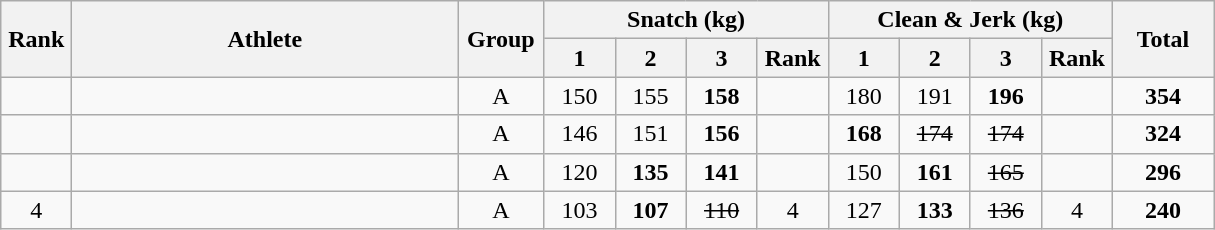<table class = "wikitable" style="text-align:center;">
<tr>
<th rowspan=2 width=40>Rank</th>
<th rowspan=2 width=250>Athlete</th>
<th rowspan=2 width=50>Group</th>
<th colspan=4>Snatch (kg)</th>
<th colspan=4>Clean & Jerk (kg)</th>
<th rowspan=2 width=60>Total</th>
</tr>
<tr>
<th width=40>1</th>
<th width=40>2</th>
<th width=40>3</th>
<th width=40>Rank</th>
<th width=40>1</th>
<th width=40>2</th>
<th width=40>3</th>
<th width=40>Rank</th>
</tr>
<tr>
<td></td>
<td align=left></td>
<td>A</td>
<td>150</td>
<td>155</td>
<td><strong>158</strong></td>
<td></td>
<td>180</td>
<td>191</td>
<td><strong>196</strong></td>
<td></td>
<td><strong>354</strong></td>
</tr>
<tr>
<td></td>
<td align=left></td>
<td>A</td>
<td>146</td>
<td>151</td>
<td><strong>156</strong></td>
<td></td>
<td><strong>168</strong></td>
<td><s>174</s></td>
<td><s>174</s></td>
<td></td>
<td><strong>324</strong></td>
</tr>
<tr>
<td></td>
<td align=left></td>
<td>A</td>
<td>120</td>
<td><strong>135</strong></td>
<td><strong>141</strong></td>
<td></td>
<td>150</td>
<td><strong>161</strong></td>
<td><s>165</s></td>
<td></td>
<td><strong>296</strong></td>
</tr>
<tr>
<td>4</td>
<td align=left></td>
<td>A</td>
<td>103</td>
<td><strong>107</strong></td>
<td><s>110</s></td>
<td>4</td>
<td>127</td>
<td><strong>133</strong></td>
<td><s>136</s></td>
<td>4</td>
<td><strong>240</strong></td>
</tr>
</table>
